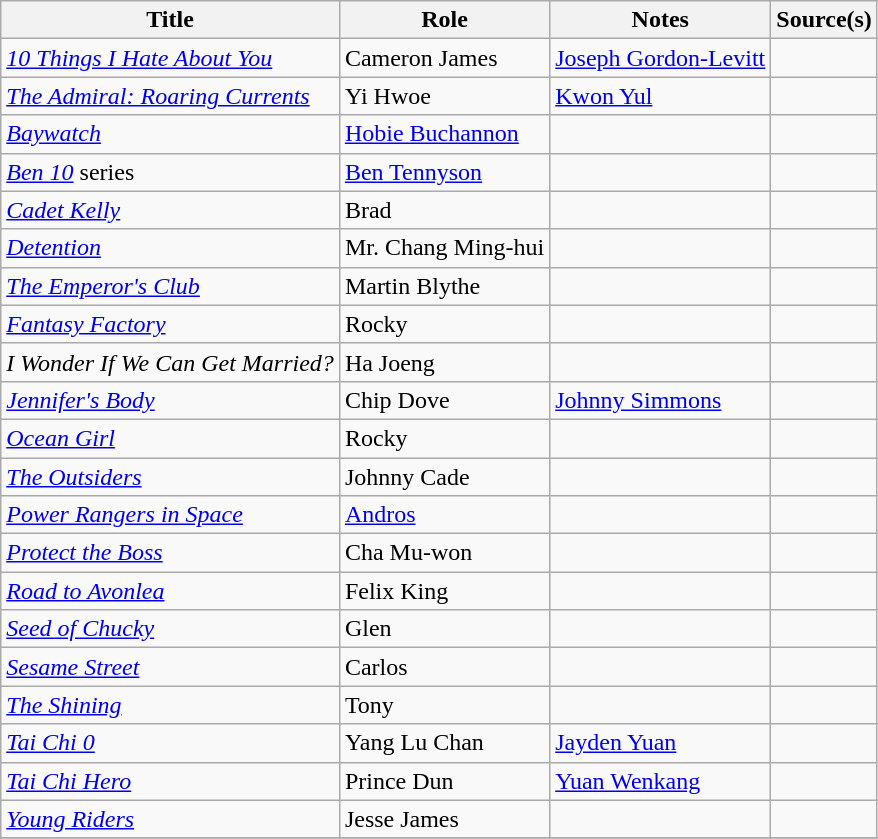<table class="wikitable sortable plainrowheaders">
<tr>
<th>Title</th>
<th>Role</th>
<th class="unsortable">Notes</th>
<th class="unsortable">Source(s)</th>
</tr>
<tr>
<td><em><a href='#'>10 Things I Hate About You</a></em></td>
<td>Cameron James</td>
<td><a href='#'>Joseph Gordon-Levitt</a></td>
<td></td>
</tr>
<tr>
<td><em><a href='#'>The Admiral: Roaring Currents</a></em></td>
<td>Yi Hwoe</td>
<td><a href='#'>Kwon Yul</a></td>
<td></td>
</tr>
<tr>
<td><em><a href='#'>Baywatch</a></em></td>
<td><a href='#'>Hobie Buchannon</a></td>
<td></td>
<td></td>
</tr>
<tr>
<td><em><a href='#'>Ben 10</a></em> series</td>
<td><a href='#'>Ben Tennyson</a></td>
<td></td>
<td></td>
</tr>
<tr>
<td><em><a href='#'>Cadet Kelly</a></em></td>
<td>Brad</td>
<td></td>
<td></td>
</tr>
<tr>
<td><em><a href='#'>Detention</a></em></td>
<td>Mr. Chang Ming-hui</td>
<td></td>
<td></td>
</tr>
<tr>
<td><em><a href='#'>The Emperor's Club</a></em></td>
<td>Martin Blythe</td>
<td></td>
<td></td>
</tr>
<tr>
<td><em><a href='#'>Fantasy Factory</a></em></td>
<td>Rocky</td>
<td></td>
<td></td>
</tr>
<tr>
<td><em>I Wonder If We Can Get Married?</em></td>
<td>Ha Joeng</td>
<td></td>
<td></td>
</tr>
<tr>
<td><em><a href='#'>Jennifer's Body</a></em></td>
<td>Chip Dove</td>
<td><a href='#'>Johnny Simmons</a></td>
<td></td>
</tr>
<tr>
<td><em><a href='#'>Ocean Girl</a></em></td>
<td>Rocky</td>
<td></td>
<td></td>
</tr>
<tr>
<td><em><a href='#'>The Outsiders</a></em></td>
<td>Johnny Cade</td>
<td></td>
<td></td>
</tr>
<tr>
<td><em><a href='#'>Power Rangers in Space</a></em></td>
<td><a href='#'>Andros</a></td>
<td></td>
<td></td>
</tr>
<tr>
<td><em><a href='#'>Protect the Boss</a></em></td>
<td>Cha Mu-won</td>
<td></td>
<td></td>
</tr>
<tr>
<td><em><a href='#'>Road to Avonlea</a></em></td>
<td>Felix King</td>
<td></td>
<td></td>
</tr>
<tr>
<td><em><a href='#'>Seed of Chucky</a></em></td>
<td>Glen</td>
<td></td>
<td></td>
</tr>
<tr>
<td><em><a href='#'>Sesame Street</a></em></td>
<td>Carlos</td>
<td></td>
<td></td>
</tr>
<tr>
<td><em><a href='#'>The Shining</a></em></td>
<td>Tony</td>
<td></td>
<td></td>
</tr>
<tr>
<td><em><a href='#'>Tai Chi 0</a></em></td>
<td>Yang Lu Chan</td>
<td><a href='#'>Jayden Yuan</a></td>
<td></td>
</tr>
<tr>
<td><em><a href='#'>Tai Chi Hero</a></em></td>
<td>Prince Dun</td>
<td><a href='#'>Yuan Wenkang</a></td>
<td></td>
</tr>
<tr>
<td><em><a href='#'>Young Riders</a></em></td>
<td>Jesse James</td>
<td></td>
<td></td>
</tr>
<tr>
</tr>
</table>
